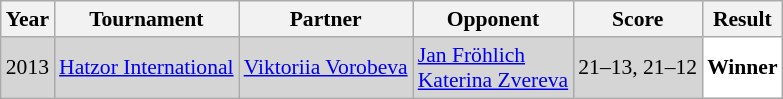<table class="sortable wikitable" style="font-size: 90%;">
<tr>
<th>Year</th>
<th>Tournament</th>
<th>Partner</th>
<th>Opponent</th>
<th>Score</th>
<th>Result</th>
</tr>
<tr style="background:#D5D5D5">
<td align="center">2013</td>
<td align="left"><a href='#'>Hatzor International</a></td>
<td align="left"> <a href='#'>Viktoriia Vorobeva</a></td>
<td align="left"> <a href='#'>Jan Fröhlich</a><br> <a href='#'>Katerina Zvereva</a></td>
<td align="left">21–13, 21–12</td>
<td style="text-align:left; background:white"> <strong>Winner</strong></td>
</tr>
</table>
